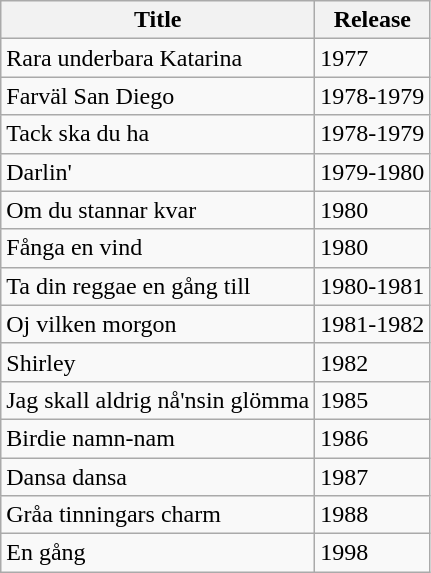<table class=wikitable>
<tr>
<th>Title</th>
<th>Release</th>
</tr>
<tr>
<td>Rara underbara Katarina</td>
<td>1977</td>
</tr>
<tr>
<td>Farväl San Diego</td>
<td>1978-1979</td>
</tr>
<tr>
<td>Tack ska du ha</td>
<td>1978-1979</td>
</tr>
<tr>
<td>Darlin'</td>
<td>1979-1980</td>
</tr>
<tr>
<td>Om du stannar kvar</td>
<td>1980</td>
</tr>
<tr>
<td>Fånga en vind</td>
<td>1980</td>
</tr>
<tr>
<td>Ta din reggae en gång till</td>
<td>1980-1981</td>
</tr>
<tr>
<td>Oj vilken morgon</td>
<td>1981-1982</td>
</tr>
<tr>
<td>Shirley</td>
<td>1982</td>
</tr>
<tr>
<td>Jag skall aldrig nå'nsin glömma</td>
<td>1985</td>
</tr>
<tr>
<td>Birdie namn-nam</td>
<td>1986</td>
</tr>
<tr>
<td>Dansa dansa</td>
<td>1987</td>
</tr>
<tr>
<td>Gråa tinningars charm</td>
<td>1988</td>
</tr>
<tr>
<td>En gång</td>
<td>1998</td>
</tr>
</table>
